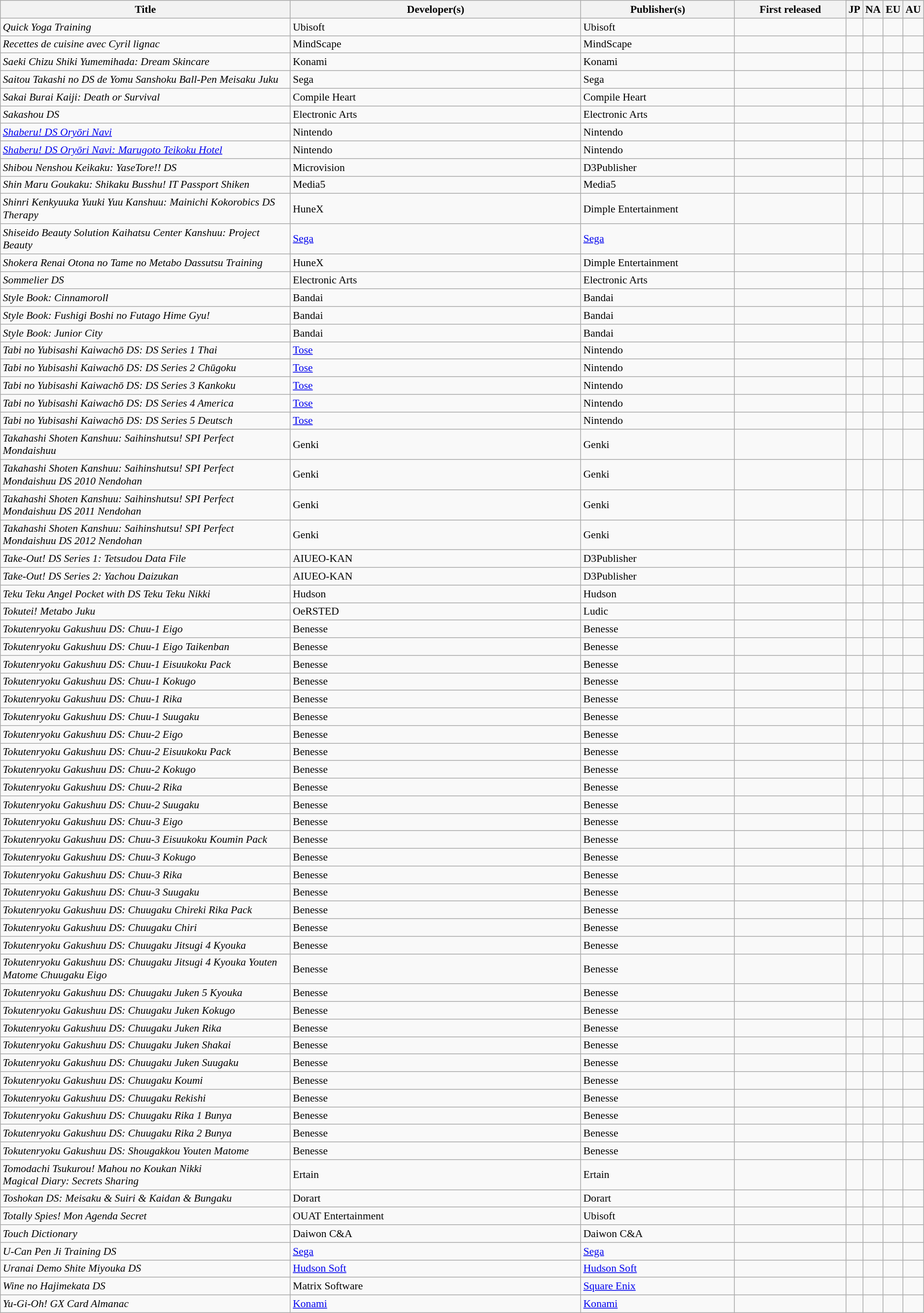<table class="wikitable plainrowheaders sortable" style="font-size:90%;" id="applist">
<tr>
<th width=40%>Title</th>
<th width=40%>Developer(s)</th>
<th width=85%>Publisher(s)</th>
<th style="display:inline-block; border:0; width:144px;">First released</th>
<th width=5%>JP</th>
<th width=5%>NA</th>
<th width=5%>EU</th>
<th width=5%>AU</th>
</tr>
<tr>
<td><em>Quick Yoga Training</em></td>
<td>Ubisoft</td>
<td>Ubisoft</td>
<td></td>
<td></td>
<td></td>
<td></td>
<td></td>
</tr>
<tr>
<td><em>Recettes de cuisine avec Cyril lignac</em></td>
<td>MindScape</td>
<td>MindScape</td>
<td></td>
<td></td>
<td></td>
<td></td>
<td></td>
</tr>
<tr>
<td><em>Saeki Chizu Shiki Yumemihada: Dream Skincare</em></td>
<td>Konami</td>
<td>Konami</td>
<td></td>
<td></td>
<td></td>
<td></td>
<td></td>
</tr>
<tr>
<td><em>Saitou Takashi no DS de Yomu Sanshoku Ball-Pen Meisaku Juku</em></td>
<td>Sega</td>
<td>Sega</td>
<td></td>
<td></td>
<td></td>
<td></td>
<td></td>
</tr>
<tr>
<td><em>Sakai Burai Kaiji: Death or Survival</em></td>
<td>Compile Heart</td>
<td>Compile Heart</td>
<td></td>
<td></td>
<td></td>
<td></td>
<td></td>
</tr>
<tr>
<td><em>Sakashou DS</em></td>
<td>Electronic Arts</td>
<td>Electronic Arts</td>
<td></td>
<td></td>
<td></td>
<td></td>
<td></td>
</tr>
<tr>
<td><em><a href='#'>Shaberu! DS Oryōri Navi</a></em></td>
<td>Nintendo</td>
<td>Nintendo</td>
<td></td>
<td></td>
<td></td>
<td></td>
<td></td>
</tr>
<tr>
<td><em><a href='#'>Shaberu! DS Oryōri Navi: Marugoto Teikoku Hotel</a></em></td>
<td>Nintendo</td>
<td>Nintendo</td>
<td></td>
<td></td>
<td></td>
<td></td>
<td></td>
</tr>
<tr>
<td><em>Shibou Nenshou Keikaku: YaseTore!! DS</em></td>
<td>Microvision</td>
<td>D3Publisher</td>
<td></td>
<td></td>
<td></td>
<td></td>
<td></td>
</tr>
<tr>
<td><em>Shin Maru Goukaku: Shikaku Busshu! IT Passport Shiken</em></td>
<td>Media5</td>
<td>Media5</td>
<td></td>
<td></td>
<td></td>
<td></td>
<td></td>
</tr>
<tr>
<td><em>Shinri Kenkyuuka Yuuki Yuu Kanshuu: Mainichi Kokorobics DS Therapy</em></td>
<td>HuneX</td>
<td>Dimple Entertainment</td>
<td></td>
<td></td>
<td></td>
<td></td>
<td></td>
</tr>
<tr>
<td><em>Shiseido Beauty Solution Kaihatsu Center Kanshuu: Project Beauty</em></td>
<td><a href='#'>Sega</a></td>
<td><a href='#'>Sega</a></td>
<td></td>
<td></td>
<td></td>
<td></td>
<td></td>
</tr>
<tr>
<td><em>Shokera Renai Otona no Tame no Metabo Dassutsu Training</em></td>
<td>HuneX</td>
<td>Dimple Entertainment</td>
<td></td>
<td></td>
<td></td>
<td></td>
<td></td>
</tr>
<tr>
<td><em>Sommelier DS</em></td>
<td>Electronic Arts</td>
<td>Electronic Arts</td>
<td></td>
<td></td>
<td></td>
<td></td>
<td></td>
</tr>
<tr>
<td><em>Style Book: Cinnamoroll</em></td>
<td>Bandai</td>
<td>Bandai</td>
<td></td>
<td></td>
<td></td>
<td></td>
<td></td>
</tr>
<tr>
<td><em>Style Book: Fushigi Boshi no Futago Hime Gyu!</em></td>
<td>Bandai</td>
<td>Bandai</td>
<td></td>
<td></td>
<td></td>
<td></td>
<td></td>
</tr>
<tr>
<td><em>Style Book: Junior City</em></td>
<td>Bandai</td>
<td>Bandai</td>
<td></td>
<td></td>
<td></td>
<td></td>
<td></td>
</tr>
<tr>
<td><em>Tabi no Yubisashi Kaiwachō DS: DS Series 1 Thai</em></td>
<td><a href='#'>Tose</a></td>
<td>Nintendo</td>
<td></td>
<td></td>
<td></td>
<td></td>
<td></td>
</tr>
<tr>
<td><em>Tabi no Yubisashi Kaiwachō DS: DS Series 2 Chūgoku</em></td>
<td><a href='#'>Tose</a></td>
<td>Nintendo</td>
<td></td>
<td></td>
<td></td>
<td></td>
<td></td>
</tr>
<tr>
<td><em>Tabi no Yubisashi Kaiwachō DS: DS Series 3 Kankoku</em></td>
<td><a href='#'>Tose</a></td>
<td>Nintendo</td>
<td></td>
<td></td>
<td></td>
<td></td>
<td></td>
</tr>
<tr>
<td><em>Tabi no Yubisashi Kaiwachō DS: DS Series 4 America</em></td>
<td><a href='#'>Tose</a></td>
<td>Nintendo</td>
<td></td>
<td></td>
<td></td>
<td></td>
<td></td>
</tr>
<tr>
<td><em>Tabi no Yubisashi Kaiwachō DS: DS Series 5 Deutsch</em></td>
<td><a href='#'>Tose</a></td>
<td>Nintendo</td>
<td></td>
<td></td>
<td></td>
<td></td>
<td></td>
</tr>
<tr>
<td><em>Takahashi Shoten Kanshuu: Saihinshutsu! SPI Perfect Mondaishuu</em></td>
<td>Genki</td>
<td>Genki</td>
<td></td>
<td></td>
<td></td>
<td></td>
<td></td>
</tr>
<tr>
<td><em>Takahashi Shoten Kanshuu: Saihinshutsu! SPI Perfect Mondaishuu DS 2010 Nendohan</em></td>
<td>Genki</td>
<td>Genki</td>
<td></td>
<td></td>
<td></td>
<td></td>
<td></td>
</tr>
<tr>
<td><em>Takahashi Shoten Kanshuu: Saihinshutsu! SPI Perfect Mondaishuu DS 2011 Nendohan</em></td>
<td>Genki</td>
<td>Genki</td>
<td></td>
<td></td>
<td></td>
<td></td>
<td></td>
</tr>
<tr>
<td><em>Takahashi Shoten Kanshuu: Saihinshutsu! SPI Perfect Mondaishuu DS 2012 Nendohan</em></td>
<td>Genki</td>
<td>Genki</td>
<td></td>
<td></td>
<td></td>
<td></td>
<td></td>
</tr>
<tr>
<td><em>Take-Out! DS Series 1: Tetsudou Data File</em></td>
<td>AIUEO-KAN</td>
<td>D3Publisher</td>
<td></td>
<td></td>
<td></td>
<td></td>
<td></td>
</tr>
<tr>
<td><em>Take-Out! DS Series 2: Yachou Daizukan</em></td>
<td>AIUEO-KAN</td>
<td>D3Publisher</td>
<td></td>
<td></td>
<td></td>
<td></td>
<td></td>
</tr>
<tr>
<td><em>Teku Teku Angel Pocket with DS Teku Teku Nikki</em></td>
<td>Hudson</td>
<td>Hudson</td>
<td></td>
<td></td>
<td></td>
<td></td>
<td></td>
</tr>
<tr>
<td><em>Tokutei! Metabo Juku</em></td>
<td>OeRSTED</td>
<td>Ludic</td>
<td></td>
<td></td>
<td></td>
<td></td>
<td></td>
</tr>
<tr>
<td><em>Tokutenryoku Gakushuu DS: Chuu-1 Eigo</em></td>
<td>Benesse</td>
<td>Benesse</td>
<td></td>
<td></td>
<td></td>
<td></td>
<td></td>
</tr>
<tr>
<td><em>Tokutenryoku Gakushuu DS: Chuu-1 Eigo Taikenban</em></td>
<td>Benesse</td>
<td>Benesse</td>
<td></td>
<td></td>
<td></td>
<td></td>
<td></td>
</tr>
<tr>
<td><em>Tokutenryoku Gakushuu DS: Chuu-1 Eisuukoku Pack</em></td>
<td>Benesse</td>
<td>Benesse</td>
<td></td>
<td></td>
<td></td>
<td></td>
<td></td>
</tr>
<tr>
<td><em>Tokutenryoku Gakushuu DS: Chuu-1 Kokugo</em></td>
<td>Benesse</td>
<td>Benesse</td>
<td></td>
<td></td>
<td></td>
<td></td>
<td></td>
</tr>
<tr>
<td><em>Tokutenryoku Gakushuu DS: Chuu-1 Rika</em></td>
<td>Benesse</td>
<td>Benesse</td>
<td></td>
<td></td>
<td></td>
<td></td>
<td></td>
</tr>
<tr>
<td><em>Tokutenryoku Gakushuu DS: Chuu-1 Suugaku</em></td>
<td>Benesse</td>
<td>Benesse</td>
<td></td>
<td></td>
<td></td>
<td></td>
<td></td>
</tr>
<tr>
<td><em>Tokutenryoku Gakushuu DS: Chuu-2 Eigo</em></td>
<td>Benesse</td>
<td>Benesse</td>
<td></td>
<td></td>
<td></td>
<td></td>
<td></td>
</tr>
<tr>
<td><em>Tokutenryoku Gakushuu DS: Chuu-2 Eisuukoku Pack</em></td>
<td>Benesse</td>
<td>Benesse</td>
<td></td>
<td></td>
<td></td>
<td></td>
<td></td>
</tr>
<tr>
<td><em>Tokutenryoku Gakushuu DS: Chuu-2 Kokugo</em></td>
<td>Benesse</td>
<td>Benesse</td>
<td></td>
<td></td>
<td></td>
<td></td>
<td></td>
</tr>
<tr>
<td><em>Tokutenryoku Gakushuu DS: Chuu-2 Rika</em></td>
<td>Benesse</td>
<td>Benesse</td>
<td></td>
<td></td>
<td></td>
<td></td>
<td></td>
</tr>
<tr>
<td><em>Tokutenryoku Gakushuu DS: Chuu-2 Suugaku</em></td>
<td>Benesse</td>
<td>Benesse</td>
<td></td>
<td></td>
<td></td>
<td></td>
<td></td>
</tr>
<tr>
<td><em>Tokutenryoku Gakushuu DS: Chuu-3 Eigo</em></td>
<td>Benesse</td>
<td>Benesse</td>
<td></td>
<td></td>
<td></td>
<td></td>
<td></td>
</tr>
<tr>
<td><em>Tokutenryoku Gakushuu DS: Chuu-3 Eisuukoku Koumin Pack</em></td>
<td>Benesse</td>
<td>Benesse</td>
<td></td>
<td></td>
<td></td>
<td></td>
<td></td>
</tr>
<tr>
<td><em>Tokutenryoku Gakushuu DS: Chuu-3 Kokugo</em></td>
<td>Benesse</td>
<td>Benesse</td>
<td></td>
<td></td>
<td></td>
<td></td>
<td></td>
</tr>
<tr>
<td><em>Tokutenryoku Gakushuu DS: Chuu-3 Rika</em></td>
<td>Benesse</td>
<td>Benesse</td>
<td></td>
<td></td>
<td></td>
<td></td>
<td></td>
</tr>
<tr>
<td><em>Tokutenryoku Gakushuu DS: Chuu-3 Suugaku</em></td>
<td>Benesse</td>
<td>Benesse</td>
<td></td>
<td></td>
<td></td>
<td></td>
<td></td>
</tr>
<tr>
<td><em>Tokutenryoku Gakushuu DS: Chuugaku Chireki Rika Pack</em></td>
<td>Benesse</td>
<td>Benesse</td>
<td></td>
<td></td>
<td></td>
<td></td>
<td></td>
</tr>
<tr>
<td><em>Tokutenryoku Gakushuu DS: Chuugaku Chiri</em></td>
<td>Benesse</td>
<td>Benesse</td>
<td></td>
<td></td>
<td></td>
<td></td>
<td></td>
</tr>
<tr>
<td><em>Tokutenryoku Gakushuu DS: Chuugaku Jitsugi 4 Kyouka</em></td>
<td>Benesse</td>
<td>Benesse</td>
<td></td>
<td></td>
<td></td>
<td></td>
<td></td>
</tr>
<tr>
<td><em>Tokutenryoku Gakushuu DS: Chuugaku Jitsugi 4 Kyouka Youten Matome Chuugaku Eigo</em></td>
<td>Benesse</td>
<td>Benesse</td>
<td></td>
<td></td>
<td></td>
<td></td>
<td></td>
</tr>
<tr>
<td><em>Tokutenryoku Gakushuu DS: Chuugaku Juken 5 Kyouka</em></td>
<td>Benesse</td>
<td>Benesse</td>
<td></td>
<td></td>
<td></td>
<td></td>
<td></td>
</tr>
<tr>
<td><em>Tokutenryoku Gakushuu DS: Chuugaku Juken Kokugo</em></td>
<td>Benesse</td>
<td>Benesse</td>
<td></td>
<td></td>
<td></td>
<td></td>
<td></td>
</tr>
<tr>
<td><em>Tokutenryoku Gakushuu DS: Chuugaku Juken Rika</em></td>
<td>Benesse</td>
<td>Benesse</td>
<td></td>
<td></td>
<td></td>
<td></td>
<td></td>
</tr>
<tr>
<td><em>Tokutenryoku Gakushuu DS: Chuugaku Juken Shakai</em></td>
<td>Benesse</td>
<td>Benesse</td>
<td></td>
<td></td>
<td></td>
<td></td>
<td></td>
</tr>
<tr>
<td><em>Tokutenryoku Gakushuu DS: Chuugaku Juken Suugaku</em></td>
<td>Benesse</td>
<td>Benesse</td>
<td></td>
<td></td>
<td></td>
<td></td>
<td></td>
</tr>
<tr>
<td><em>Tokutenryoku Gakushuu DS: Chuugaku Koumi</em></td>
<td>Benesse</td>
<td>Benesse</td>
<td></td>
<td></td>
<td></td>
<td></td>
<td></td>
</tr>
<tr>
<td><em>Tokutenryoku Gakushuu DS: Chuugaku Rekishi</em></td>
<td>Benesse</td>
<td>Benesse</td>
<td></td>
<td></td>
<td></td>
<td></td>
<td></td>
</tr>
<tr>
<td><em>Tokutenryoku Gakushuu DS: Chuugaku Rika 1 Bunya</em></td>
<td>Benesse</td>
<td>Benesse</td>
<td></td>
<td></td>
<td></td>
<td></td>
<td></td>
</tr>
<tr>
<td><em>Tokutenryoku Gakushuu DS: Chuugaku Rika 2 Bunya</em></td>
<td>Benesse</td>
<td>Benesse</td>
<td></td>
<td></td>
<td></td>
<td></td>
<td></td>
</tr>
<tr>
<td><em>Tokutenryoku Gakushuu DS: Shougakkou Youten Matome</em></td>
<td>Benesse</td>
<td>Benesse</td>
<td></td>
<td></td>
<td></td>
<td></td>
<td></td>
</tr>
<tr>
<td><em>Tomodachi Tsukurou! Mahou no Koukan Nikki</em><br><em>Magical Diary: Secrets Sharing</em><br></td>
<td>Ertain</td>
<td>Ertain</td>
<td></td>
<td></td>
<td></td>
<td></td>
<td></td>
</tr>
<tr>
<td><em>Toshokan DS: Meisaku & Suiri & Kaidan & Bungaku</em></td>
<td>Dorart</td>
<td>Dorart</td>
<td></td>
<td></td>
<td></td>
<td></td>
<td></td>
</tr>
<tr>
<td><em>Totally Spies! Mon Agenda Secret</em></td>
<td>OUAT Entertainment</td>
<td>Ubisoft</td>
<td></td>
<td></td>
<td></td>
<td></td>
<td></td>
</tr>
<tr>
<td><em>Touch Dictionary</em></td>
<td>Daiwon C&A</td>
<td>Daiwon C&A</td>
<td></td>
<td></td>
<td></td>
<td></td>
<td></td>
</tr>
<tr>
<td><em>U-Can Pen Ji Training DS</em></td>
<td><a href='#'>Sega</a></td>
<td><a href='#'>Sega</a></td>
<td></td>
<td></td>
<td></td>
<td></td>
<td></td>
</tr>
<tr>
<td><em>Uranai Demo Shite Miyouka DS</em></td>
<td><a href='#'>Hudson Soft</a></td>
<td><a href='#'>Hudson Soft</a></td>
<td></td>
<td></td>
<td></td>
<td></td>
<td></td>
</tr>
<tr>
<td><em>Wine no Hajimekata DS</em></td>
<td>Matrix Software</td>
<td><a href='#'>Square Enix</a></td>
<td></td>
<td></td>
<td></td>
<td></td>
<td></td>
</tr>
<tr>
<td><em>Yu-Gi-Oh! GX Card Almanac</em></td>
<td><a href='#'>Konami</a></td>
<td><a href='#'>Konami</a></td>
<td></td>
<td></td>
<td></td>
<td></td>
<td></td>
</tr>
</table>
